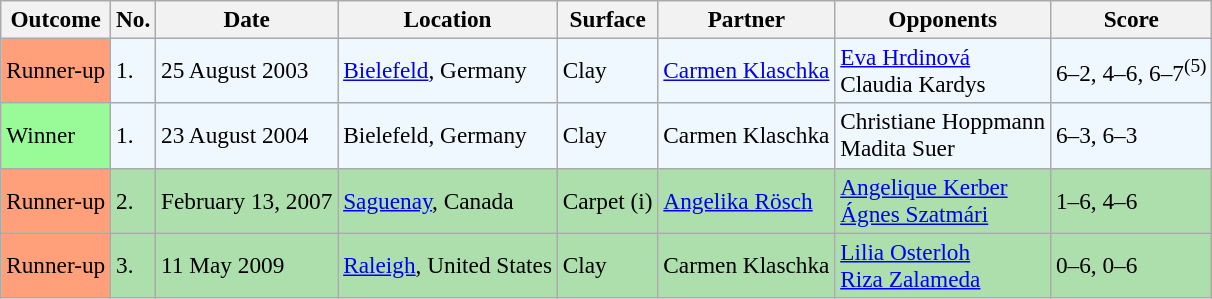<table class="sortable wikitable" style=font-size:97%>
<tr>
<th>Outcome</th>
<th>No.</th>
<th>Date</th>
<th>Location</th>
<th>Surface</th>
<th>Partner</th>
<th>Opponents</th>
<th class="unsortable">Score</th>
</tr>
<tr style="background:#f0f8ff;">
<td style="background:#ffa07a;">Runner-up</td>
<td>1.</td>
<td>25 August 2003</td>
<td><a href='#'>Bielefeld</a>, Germany</td>
<td>Clay</td>
<td> <a href='#'>Carmen Klaschka</a></td>
<td> <a href='#'>Eva Hrdinová</a> <br>  Claudia Kardys</td>
<td>6–2, 4–6, 6–7<sup>(5)</sup></td>
</tr>
<tr style="background:#f0f8ff;">
<td style="background:#98fb98;">Winner</td>
<td>1.</td>
<td>23 August 2004</td>
<td>Bielefeld, Germany</td>
<td>Clay</td>
<td> Carmen Klaschka</td>
<td> Christiane Hoppmann <br>  Madita Suer</td>
<td>6–3, 6–3</td>
</tr>
<tr style="background:#addfad;">
<td bgcolor="FFA07A">Runner-up</td>
<td>2.</td>
<td>February 13, 2007</td>
<td><a href='#'>Saguenay</a>, Canada</td>
<td>Carpet (i)</td>
<td> <a href='#'>Angelika Rösch</a></td>
<td> <a href='#'>Angelique Kerber</a> <br>  <a href='#'>Ágnes Szatmári</a></td>
<td>1–6, 4–6</td>
</tr>
<tr style="background:#addfad;">
<td style="background:#ffa07a;">Runner-up</td>
<td>3.</td>
<td>11 May 2009</td>
<td><a href='#'>Raleigh</a>, United States</td>
<td>Clay</td>
<td> Carmen Klaschka</td>
<td> <a href='#'>Lilia Osterloh</a> <br>  <a href='#'>Riza Zalameda</a></td>
<td>0–6, 0–6</td>
</tr>
</table>
